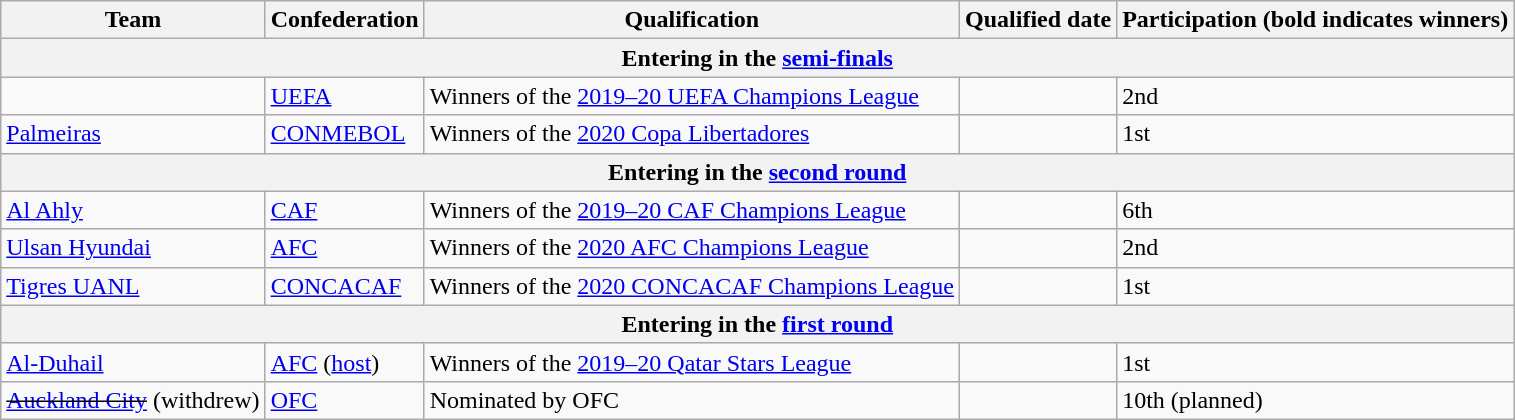<table class="wikitable">
<tr>
<th>Team</th>
<th>Confederation</th>
<th>Qualification</th>
<th>Qualified date</th>
<th>Participation (bold indicates winners)</th>
</tr>
<tr>
<th colspan=5>Entering in the <a href='#'>semi-finals</a></th>
</tr>
<tr>
<td></td>
<td><a href='#'>UEFA</a></td>
<td>Winners of the <a href='#'>2019–20 UEFA Champions League</a></td>
<td></td>
<td>2nd </td>
</tr>
<tr>
<td> <a href='#'>Palmeiras</a></td>
<td><a href='#'>CONMEBOL</a></td>
<td>Winners of the <a href='#'>2020 Copa Libertadores</a></td>
<td></td>
<td>1st</td>
</tr>
<tr>
<th colspan=5>Entering in the <a href='#'>second round</a></th>
</tr>
<tr>
<td> <a href='#'>Al Ahly</a></td>
<td><a href='#'>CAF</a></td>
<td>Winners of the <a href='#'>2019–20 CAF Champions League</a></td>
<td></td>
<td>6th </td>
</tr>
<tr>
<td> <a href='#'>Ulsan Hyundai</a></td>
<td><a href='#'>AFC</a></td>
<td>Winners of the <a href='#'>2020 AFC Champions League</a></td>
<td></td>
<td>2nd </td>
</tr>
<tr>
<td> <a href='#'>Tigres UANL</a></td>
<td><a href='#'>CONCACAF</a></td>
<td>Winners of the <a href='#'>2020 CONCACAF Champions League</a></td>
<td></td>
<td>1st</td>
</tr>
<tr>
<th colspan=5>Entering in the <a href='#'>first round</a></th>
</tr>
<tr>
<td> <a href='#'>Al-Duhail</a></td>
<td><a href='#'>AFC</a> (<a href='#'>host</a>)</td>
<td>Winners of the <a href='#'>2019–20 Qatar Stars League</a></td>
<td></td>
<td>1st</td>
</tr>
<tr>
<td> <s><a href='#'>Auckland City</a></s> (withdrew)</td>
<td><a href='#'>OFC</a></td>
<td>Nominated by OFC</td>
<td></td>
<td>10th (planned) </td>
</tr>
</table>
